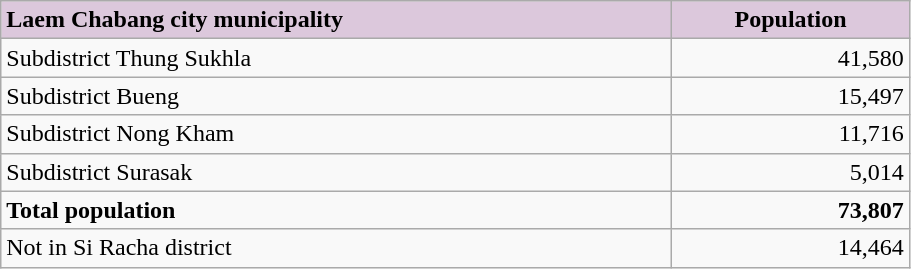<table class="wikitable" style="width:48%; display:inline-table;">
<tr>
<td style= "background: #dcc8dc;"><strong>Laem Chabang city municipality</strong></td>
<td style= "background: #dcc8dc; text-align:center;"><strong>Population</strong></td>
</tr>
<tr>
<td>Subdistrict Thung Sukhla</td>
<td style="text-align:right;">41,580</td>
</tr>
<tr>
<td>Subdistrict Bueng</td>
<td style="text-align:right;">15,497</td>
</tr>
<tr>
<td>Subdistrict Nong Kham</td>
<td style="text-align:right;">11,716</td>
</tr>
<tr>
<td>Subdistrict Surasak</td>
<td style="text-align:right;">5,014</td>
</tr>
<tr>
<td><strong>Total population</strong></td>
<td style="text-align:right;"><strong>73,807</strong></td>
</tr>
<tr>
<td>Not in Si Racha district</td>
<td style="text-align:right;">14,464</td>
</tr>
</table>
